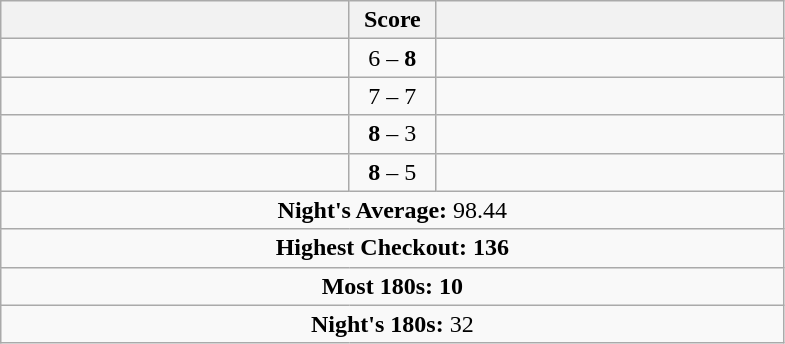<table class=wikitable style="text-align:center">
<tr>
<th width=225></th>
<th width=50>Score</th>
<th width=225></th>
</tr>
<tr align=left>
<td align=right></td>
<td align=center>6 – <strong>8</strong></td>
<td></td>
</tr>
<tr align=left>
<td align=right></td>
<td align=center>7 – 7</td>
<td></td>
</tr>
<tr align=left>
<td align=right></td>
<td align=center><strong>8</strong> – 3</td>
<td></td>
</tr>
<tr align=left>
<td align=right></td>
<td align=center><strong>8</strong> – 5</td>
<td></td>
</tr>
<tr align=center>
<td colspan="3"><strong>Night's Average:</strong> 98.44</td>
</tr>
<tr align=center>
<td colspan="3"><strong>Highest Checkout:</strong>  <strong>136</strong></td>
</tr>
<tr align=center>
<td colspan="3"><strong>Most 180s:</strong>  <strong>10</strong></td>
</tr>
<tr align=center>
<td colspan="3"><strong>Night's 180s:</strong> 32</td>
</tr>
</table>
